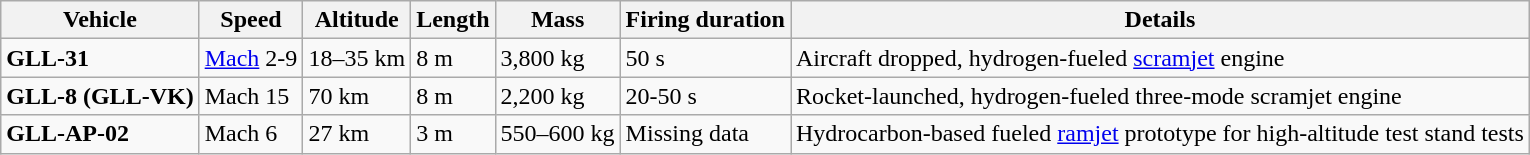<table class="wikitable">
<tr>
<th>Vehicle</th>
<th>Speed</th>
<th>Altitude</th>
<th>Length</th>
<th>Mass</th>
<th>Firing duration</th>
<th>Details</th>
</tr>
<tr>
<td><strong>GLL-31</strong></td>
<td><a href='#'>Mach</a> 2-9</td>
<td>18–35 km</td>
<td>8 m</td>
<td>3,800 kg</td>
<td>50 s</td>
<td>Aircraft dropped, hydrogen-fueled <a href='#'>scramjet</a> engine</td>
</tr>
<tr>
<td><strong>GLL-8 (GLL-VK)</strong></td>
<td>Mach 15</td>
<td>70 km</td>
<td>8 m</td>
<td>2,200 kg</td>
<td>20-50 s</td>
<td>Rocket-launched, hydrogen-fueled three-mode scramjet engine</td>
</tr>
<tr>
<td><strong>GLL-AP-02</strong></td>
<td>Mach 6</td>
<td>27 km</td>
<td>3 m</td>
<td>550–600 kg</td>
<td>Missing data</td>
<td>Hydrocarbon-based fueled <a href='#'>ramjet</a> prototype for high-altitude test stand tests</td>
</tr>
</table>
